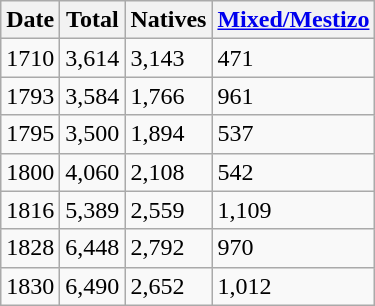<table class="wikitable floatright">
<tr>
<th>Date</th>
<th>Total</th>
<th>Natives</th>
<th><a href='#'>Mixed/Mestizo</a></th>
</tr>
<tr>
<td>1710</td>
<td>3,614</td>
<td>3,143</td>
<td>471</td>
</tr>
<tr>
<td>1793</td>
<td>3,584</td>
<td>1,766</td>
<td>961</td>
</tr>
<tr>
<td>1795</td>
<td>3,500</td>
<td>1,894</td>
<td>537</td>
</tr>
<tr>
<td>1800</td>
<td>4,060</td>
<td>2,108</td>
<td>542</td>
</tr>
<tr>
<td>1816</td>
<td>5,389</td>
<td>2,559</td>
<td>1,109</td>
</tr>
<tr>
<td>1828</td>
<td>6,448</td>
<td>2,792</td>
<td>970</td>
</tr>
<tr>
<td>1830</td>
<td>6,490</td>
<td>2,652</td>
<td>1,012</td>
</tr>
</table>
